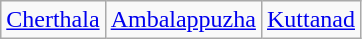<table class="wikitable">
<tr>
<td><a href='#'>Cherthala</a></td>
<td><a href='#'>Ambalappuzha</a></td>
<td><a href='#'>Kuttanad</a></td>
</tr>
</table>
